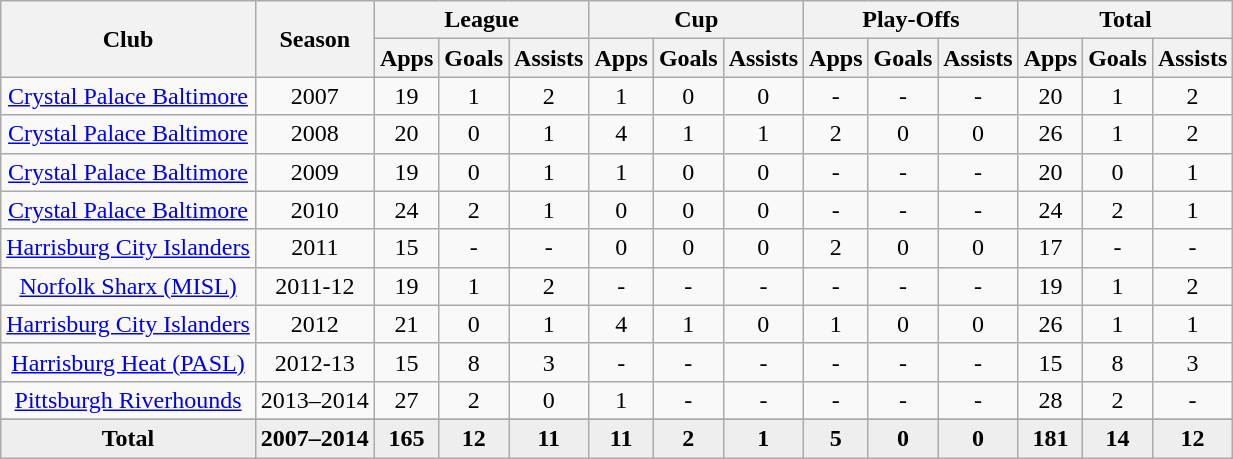<table class="wikitable" style="text-align: center;">
<tr>
<th rowspan="2">Club</th>
<th rowspan="2">Season</th>
<th colspan="3">League</th>
<th colspan="3">Cup</th>
<th colspan="3">Play-Offs</th>
<th colspan="3">Total</th>
</tr>
<tr>
<th>Apps</th>
<th>Goals</th>
<th>Assists</th>
<th>Apps</th>
<th>Goals</th>
<th>Assists</th>
<th>Apps</th>
<th>Goals</th>
<th>Assists</th>
<th>Apps</th>
<th>Goals</th>
<th>Assists</th>
</tr>
<tr>
<td rowspan="1" valign="top"><a href='#'>Crystal Palace Baltimore</a></td>
<td>2007</td>
<td>19</td>
<td>1</td>
<td>2</td>
<td>1</td>
<td>0</td>
<td>0</td>
<td>-</td>
<td>-</td>
<td>-</td>
<td>20</td>
<td>1</td>
<td>2</td>
</tr>
<tr>
<td><a href='#'>Crystal Palace Baltimore</a></td>
<td>2008</td>
<td>20</td>
<td>0</td>
<td>1</td>
<td>4</td>
<td>1</td>
<td>1</td>
<td>2</td>
<td>0</td>
<td>0</td>
<td>26</td>
<td>1</td>
<td>2</td>
</tr>
<tr>
<td><a href='#'>Crystal Palace Baltimore</a></td>
<td>2009</td>
<td>19</td>
<td>0</td>
<td>1</td>
<td>1</td>
<td>0</td>
<td>0</td>
<td>-</td>
<td>-</td>
<td>-</td>
<td>20</td>
<td>0</td>
<td>1</td>
</tr>
<tr>
<td><a href='#'>Crystal Palace Baltimore</a></td>
<td>2010</td>
<td>24</td>
<td>2</td>
<td>1</td>
<td>0</td>
<td>0</td>
<td>0</td>
<td>-</td>
<td>-</td>
<td>-</td>
<td>24</td>
<td>2</td>
<td>1</td>
</tr>
<tr>
<td><a href='#'>Harrisburg City Islanders</a></td>
<td>2011</td>
<td>15</td>
<td>-</td>
<td>-</td>
<td>0</td>
<td>0</td>
<td>0</td>
<td>2</td>
<td>0</td>
<td>0</td>
<td>17</td>
<td>-</td>
<td>-</td>
</tr>
<tr>
<td><a href='#'>Norfolk Sharx (MISL)</a></td>
<td>2011-12</td>
<td>19</td>
<td>1</td>
<td>2</td>
<td>-</td>
<td>-</td>
<td>-</td>
<td>-</td>
<td>-</td>
<td>-</td>
<td>19</td>
<td>1</td>
<td>2</td>
</tr>
<tr>
<td><a href='#'>Harrisburg City Islanders</a></td>
<td>2012</td>
<td>21</td>
<td>0</td>
<td>1</td>
<td>4</td>
<td>1</td>
<td>0</td>
<td>1</td>
<td>0</td>
<td>0</td>
<td>26</td>
<td>1</td>
<td>1</td>
</tr>
<tr>
<td><a href='#'>Harrisburg Heat (PASL)</a></td>
<td>2012-13</td>
<td>15</td>
<td>8</td>
<td>3</td>
<td>-</td>
<td>-</td>
<td>-</td>
<td>-</td>
<td>-</td>
<td>-</td>
<td>15</td>
<td>8</td>
<td>3</td>
</tr>
<tr>
<td><a href='#'>Pittsburgh Riverhounds</a></td>
<td>2013–2014</td>
<td>27</td>
<td>2</td>
<td>0</td>
<td>1</td>
<td>-</td>
<td>-</td>
<td>-</td>
<td>-</td>
<td>-</td>
<td>28</td>
<td>2</td>
<td>-</td>
</tr>
<tr>
</tr>
<tr style="font-weight:bold; background-color:#eeeeee;">
<td><strong>Total</strong></td>
<td>2007–2014</td>
<td>165</td>
<td>12</td>
<td>11</td>
<td>11</td>
<td>2</td>
<td>1</td>
<td>5</td>
<td>0</td>
<td>0</td>
<td>181</td>
<td>14</td>
<td>12</td>
</tr>
</table>
